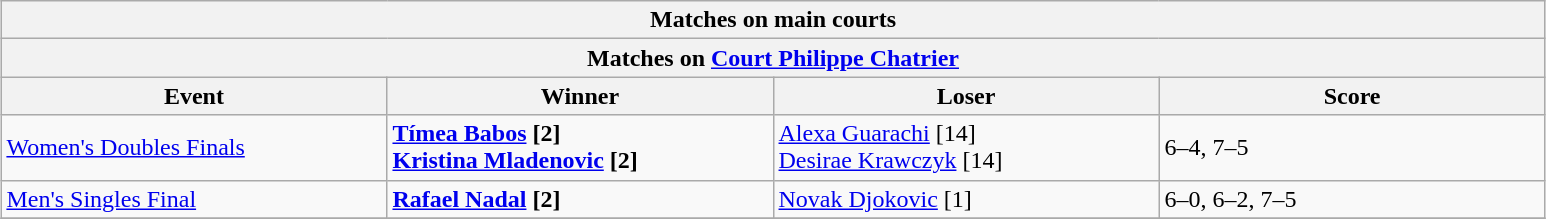<table class="wikitable" style="margin:auto;">
<tr>
<th colspan="4" style="white-space:nowrap;">Matches on main courts</th>
</tr>
<tr>
<th colspan="4"><strong>Matches on <a href='#'>Court Philippe Chatrier</a></strong></th>
</tr>
<tr>
<th width=250>Event</th>
<th width=250>Winner</th>
<th width=250>Loser</th>
<th width=250>Score</th>
</tr>
<tr>
<td><a href='#'>Women's Doubles Finals</a></td>
<td><strong> <a href='#'>Tímea Babos</a> [2]</strong><br><strong> <a href='#'>Kristina Mladenovic</a> [2]</strong></td>
<td> <a href='#'>Alexa Guarachi</a> [14]<br> <a href='#'>Desirae Krawczyk</a> [14]</td>
<td>6–4, 7–5</td>
</tr>
<tr>
<td><a href='#'>Men's Singles Final</a></td>
<td><strong> <a href='#'>Rafael Nadal</a> [2]</strong></td>
<td> <a href='#'>Novak Djokovic</a> [1]</td>
<td>6–0, 6–2, 7–5</td>
</tr>
<tr>
</tr>
</table>
